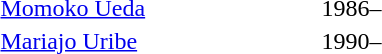<table>
<tr>
<td style="width:210px"> <a href='#'>Momoko Ueda</a></td>
<td>1986–</td>
</tr>
<tr>
<td> <a href='#'>Mariajo Uribe</a></td>
<td>1990–</td>
</tr>
</table>
